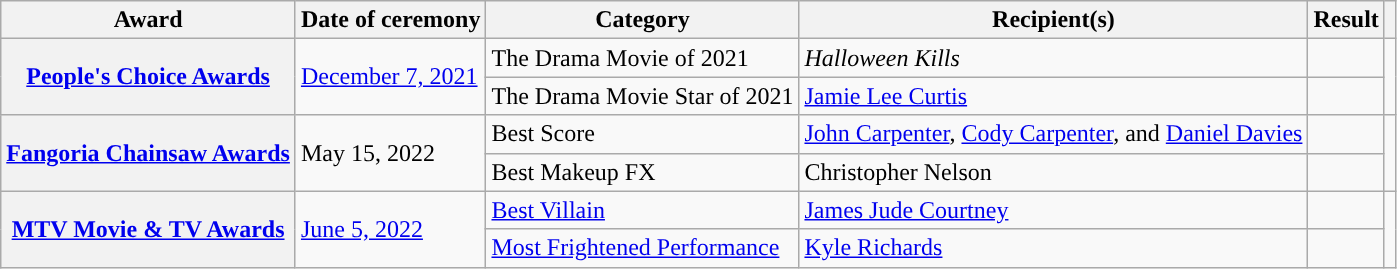<table class="wikitable plainrowheaders sortable">
<tr>
<th scope="col">Award</th>
<th scope="col">Date of ceremony</th>
<th scope="col">Category</th>
<th scope="col">Recipient(s)</th>
<th scope="col">Result</th>
<th scope="col" class="unsortable"></th>
</tr>
<tr>
<th scope="row" rowspan="2"><a href='#'>People's Choice Awards</a></th>
<td rowspan="2"><a href='#'>December 7, 2021</a></td>
<td>The Drama Movie of 2021</td>
<td><em>Halloween Kills</em></td>
<td></td>
<td style="text-align:center;" rowspan="2"></td>
</tr>
<tr>
<td>The Drama Movie Star of 2021</td>
<td><a href='#'>Jamie Lee Curtis</a></td>
<td></td>
</tr>
<tr>
<th rowspan="2" scope="row"><a href='#'>Fangoria Chainsaw Awards</a></th>
<td rowspan="2">May 15, 2022</td>
<td>Best Score</td>
<td><a href='#'>John Carpenter</a>, <a href='#'>Cody Carpenter</a>, and <a href='#'>Daniel Davies</a></td>
<td></td>
<td rowspan="2" style="text-align: center;"></td>
</tr>
<tr>
<td>Best Makeup FX</td>
<td>Christopher Nelson</td>
<td></td>
</tr>
<tr>
<th rowspan="2" scope="row"><a href='#'>MTV Movie & TV Awards</a></th>
<td rowspan="2"><a href='#'>June 5, 2022</a></td>
<td><a href='#'>Best Villain</a></td>
<td><a href='#'>James Jude Courtney</a></td>
<td></td>
<td rowspan="2" style="text-align: center;"></td>
</tr>
<tr>
<td><a href='#'>Most Frightened Performance</a></td>
<td><a href='#'>Kyle Richards</a></td>
<td></td>
</tr>
</table>
